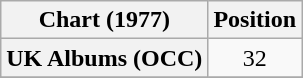<table class="wikitable plainrowheaders" style="text-align:center;">
<tr>
<th scope="col">Chart (1977)</th>
<th scope="col">Position</th>
</tr>
<tr>
<th scope="row">UK Albums (OCC)</th>
<td>32</td>
</tr>
<tr>
</tr>
</table>
